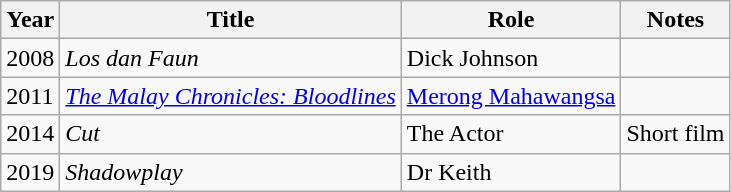<table class="wikitable">
<tr>
<th>Year</th>
<th>Title</th>
<th>Role</th>
<th>Notes</th>
</tr>
<tr>
<td>2008</td>
<td><em>Los dan Faun</em></td>
<td>Dick Johnson</td>
<td></td>
</tr>
<tr>
<td>2011</td>
<td><em><a href='#'>The Malay Chronicles: Bloodlines</a></em></td>
<td><a href='#'>Merong Mahawangsa</a></td>
<td></td>
</tr>
<tr>
<td>2014</td>
<td><em>Cut</em></td>
<td>The Actor</td>
<td>Short film</td>
</tr>
<tr>
<td>2019</td>
<td><em>Shadowplay</em></td>
<td>Dr Keith</td>
<td></td>
</tr>
</table>
